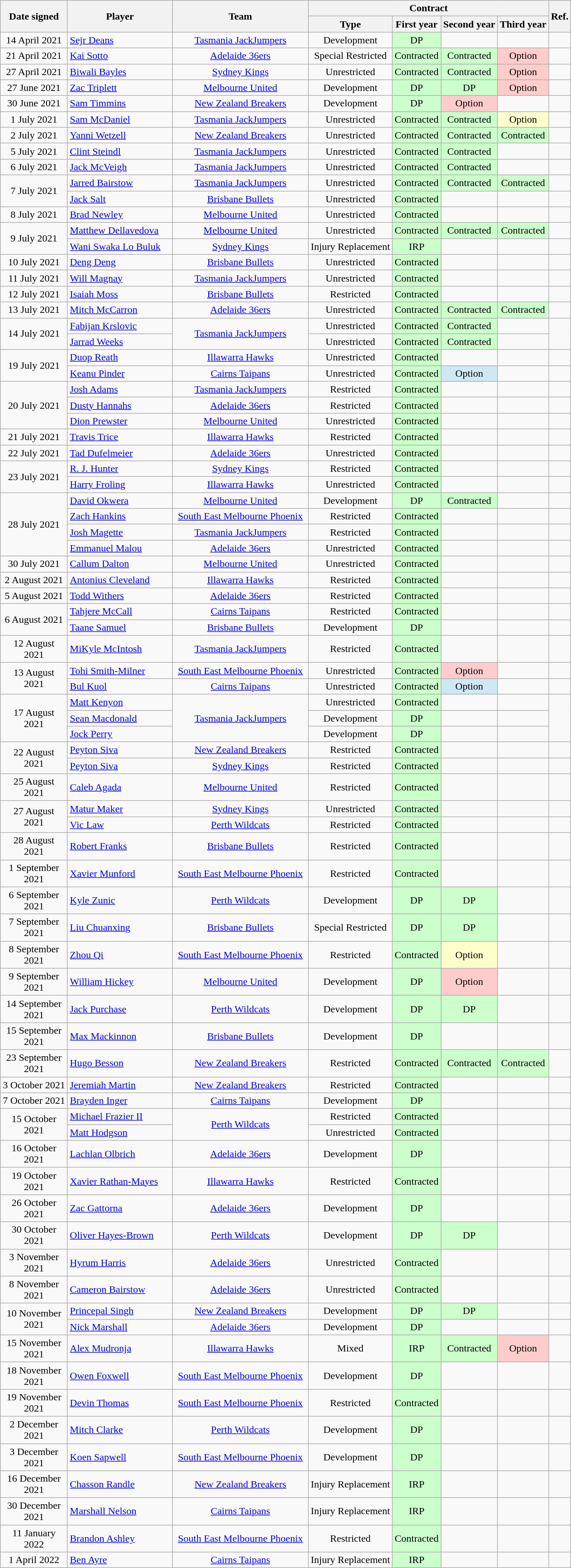<table class="wikitable sortable" style="text-align:center">
<tr>
<th rowspan="2" style="width:100px">Date signed</th>
<th rowspan="2" style="width:160px">Player</th>
<th rowspan="2" style="width:210px">Team</th>
<th colspan="4" class="unsortable">Contract</th>
<th rowspan="2" class="unsortable">Ref.</th>
</tr>
<tr>
<th>Type</th>
<th>First year</th>
<th>Second year</th>
<th>Third year</th>
</tr>
<tr>
<td>14 April 2021</td>
<td align="left"> <a href='#'>Sejr Deans</a></td>
<td><a href='#'>Tasmania JackJumpers</a></td>
<td>Development</td>
<td style="background:#cfc;">DP</td>
<td></td>
<td></td>
<td></td>
</tr>
<tr>
<td>21 April 2021</td>
<td align="left"> <a href='#'>Kai Sotto</a></td>
<td><a href='#'>Adelaide 36ers</a></td>
<td>Special Restricted</td>
<td style="background:#cfc;">Contracted</td>
<td style="background:#cfc;">Contracted</td>
<td style="background:#fcc;">Option</td>
<td></td>
</tr>
<tr>
<td>27 April 2021</td>
<td align="left"> <a href='#'>Biwali Bayles</a></td>
<td><a href='#'>Sydney Kings</a></td>
<td>Unrestricted</td>
<td style="background:#cfc;">Contracted</td>
<td style="background:#cfc;">Contracted</td>
<td style="background:#fcc;">Option</td>
<td></td>
</tr>
<tr>
<td>27 June 2021</td>
<td align="left"> <a href='#'>Zac Triplett</a></td>
<td><a href='#'>Melbourne United</a></td>
<td>Development</td>
<td style="background:#cfc;">DP</td>
<td style="background:#cfc;">DP</td>
<td style="background:#fcc;">Option</td>
<td></td>
</tr>
<tr>
<td>30 June 2021</td>
<td align="left"> <a href='#'>Sam Timmins</a></td>
<td><a href='#'>New Zealand Breakers</a></td>
<td>Development</td>
<td style="background:#cfc;">DP</td>
<td style="background:#fcc;">Option</td>
<td></td>
<td></td>
</tr>
<tr>
<td>1 July 2021</td>
<td align="left"> <a href='#'>Sam McDaniel</a></td>
<td><a href='#'>Tasmania JackJumpers</a></td>
<td>Unrestricted</td>
<td style="background:#cfc;">Contracted</td>
<td style="background:#cfc;">Contracted</td>
<td style="background:#ffc;">Option</td>
<td></td>
</tr>
<tr>
<td>2 July 2021</td>
<td align="left"> <a href='#'>Yanni Wetzell</a></td>
<td><a href='#'>New Zealand Breakers</a></td>
<td>Unrestricted</td>
<td style="background:#cfc;">Contracted</td>
<td style="background:#cfc;">Contracted</td>
<td style="background:#cfc;">Contracted</td>
<td></td>
</tr>
<tr>
<td>5 July 2021</td>
<td align="left"> <a href='#'>Clint Steindl</a></td>
<td><a href='#'>Tasmania JackJumpers</a></td>
<td>Unrestricted</td>
<td style="background:#cfc;">Contracted</td>
<td style="background:#cfc;">Contracted</td>
<td></td>
<td></td>
</tr>
<tr>
<td>6 July 2021</td>
<td align="left"> <a href='#'>Jack McVeigh</a></td>
<td><a href='#'>Tasmania JackJumpers</a></td>
<td>Unrestricted</td>
<td style="background:#cfc;">Contracted</td>
<td style="background:#cfc;">Contracted</td>
<td></td>
<td></td>
</tr>
<tr>
<td rowspan="2">7 July 2021</td>
<td align="left"> <a href='#'>Jarred Bairstow</a></td>
<td><a href='#'>Tasmania JackJumpers</a></td>
<td>Unrestricted</td>
<td style="background:#cfc;">Contracted</td>
<td style="background:#cfc;">Contracted</td>
<td style="background:#cfc;">Contracted</td>
<td></td>
</tr>
<tr>
<td align="left"> <a href='#'>Jack Salt</a></td>
<td><a href='#'>Brisbane Bullets</a></td>
<td>Unrestricted</td>
<td style="background:#cfc;">Contracted</td>
<td></td>
<td></td>
<td></td>
</tr>
<tr>
<td>8 July 2021</td>
<td align="left"> <a href='#'>Brad Newley</a></td>
<td><a href='#'>Melbourne United</a></td>
<td>Unrestricted</td>
<td style="background:#cfc;">Contracted</td>
<td></td>
<td></td>
<td></td>
</tr>
<tr>
<td rowspan="2">9 July 2021</td>
<td align="left"> <a href='#'>Matthew Dellavedova</a></td>
<td><a href='#'>Melbourne United</a></td>
<td>Unrestricted</td>
<td style="background:#cfc;">Contracted</td>
<td style="background:#cfc;">Contracted</td>
<td style="background:#cfc;">Contracted</td>
<td></td>
</tr>
<tr>
<td align="left"> <a href='#'>Wani Swaka Lo Buluk</a></td>
<td><a href='#'>Sydney Kings</a></td>
<td>Injury Replacement</td>
<td style="background:#cfc;">IRP</td>
<td></td>
<td></td>
<td></td>
</tr>
<tr>
<td>10 July 2021</td>
<td align="left"> <a href='#'>Deng Deng</a></td>
<td><a href='#'>Brisbane Bullets</a></td>
<td>Unrestricted</td>
<td style="background:#cfc;">Contracted</td>
<td></td>
<td></td>
<td></td>
</tr>
<tr>
<td>11 July 2021</td>
<td align="left"> <a href='#'>Will Magnay</a></td>
<td><a href='#'>Tasmania JackJumpers</a></td>
<td>Unrestricted</td>
<td style="background:#cfc;">Contracted</td>
<td></td>
<td></td>
<td></td>
</tr>
<tr>
<td>12 July 2021</td>
<td align="left"> <a href='#'>Isaiah Moss</a></td>
<td><a href='#'>Brisbane Bullets</a></td>
<td>Restricted</td>
<td style="background:#cfc;">Contracted</td>
<td></td>
<td></td>
<td></td>
</tr>
<tr>
<td>13 July 2021</td>
<td align="left"> <a href='#'>Mitch McCarron</a></td>
<td><a href='#'>Adelaide 36ers</a></td>
<td>Unrestricted</td>
<td style="background:#cfc;">Contracted</td>
<td style="background:#cfc;">Contracted</td>
<td style="background:#cfc;">Contracted</td>
<td></td>
</tr>
<tr>
<td rowspan="2">14 July 2021</td>
<td align="left"> <a href='#'>Fabijan Krslovic</a></td>
<td rowspan="2"><a href='#'>Tasmania JackJumpers</a></td>
<td>Unrestricted</td>
<td style="background:#cfc;">Contracted</td>
<td style="background:#cfc;">Contracted</td>
<td></td>
<td rowspan="2"></td>
</tr>
<tr>
<td align="left"> <a href='#'>Jarrad Weeks</a></td>
<td>Unrestricted</td>
<td style="background:#cfc;">Contracted</td>
<td style="background:#cfc;">Contracted</td>
<td></td>
</tr>
<tr>
<td rowspan="2">19 July 2021</td>
<td align="left"> <a href='#'>Duop Reath</a></td>
<td><a href='#'>Illawarra Hawks</a></td>
<td>Unrestricted</td>
<td style="background:#cfc;">Contracted</td>
<td></td>
<td></td>
<td></td>
</tr>
<tr>
<td align="left"> <a href='#'>Keanu Pinder</a></td>
<td><a href='#'>Cairns Taipans</a></td>
<td>Unrestricted</td>
<td style="background:#cfc;">Contracted</td>
<td style="background:#cfe8f4;">Option</td>
<td></td>
<td></td>
</tr>
<tr>
<td rowspan="3">20 July 2021</td>
<td align="left"> <a href='#'>Josh Adams</a></td>
<td><a href='#'>Tasmania JackJumpers</a></td>
<td>Restricted</td>
<td style="background:#cfc;">Contracted</td>
<td></td>
<td></td>
<td></td>
</tr>
<tr>
<td align="left"> <a href='#'>Dusty Hannahs</a></td>
<td><a href='#'>Adelaide 36ers</a></td>
<td>Restricted</td>
<td style="background:#cfc;">Contracted</td>
<td></td>
<td></td>
<td></td>
</tr>
<tr>
<td align="left"> <a href='#'>Dion Prewster</a></td>
<td><a href='#'>Melbourne United</a></td>
<td>Unrestricted</td>
<td style="background:#cfc;">Contracted</td>
<td></td>
<td></td>
<td></td>
</tr>
<tr>
<td>21 July 2021</td>
<td align="left"> <a href='#'>Travis Trice</a></td>
<td><a href='#'>Illawarra Hawks</a></td>
<td>Restricted</td>
<td style="background:#cfc;">Contracted</td>
<td></td>
<td></td>
<td></td>
</tr>
<tr>
<td>22 July 2021</td>
<td align="left"> <a href='#'>Tad Dufelmeier</a></td>
<td><a href='#'>Adelaide 36ers</a></td>
<td>Unrestricted</td>
<td style="background:#cfc;">Contracted</td>
<td></td>
<td></td>
<td></td>
</tr>
<tr>
<td rowspan="2">23 July 2021</td>
<td align="left"> <a href='#'>R. J. Hunter</a></td>
<td><a href='#'>Sydney Kings</a></td>
<td>Restricted</td>
<td style="background:#cfc;">Contracted</td>
<td></td>
<td></td>
<td></td>
</tr>
<tr>
<td align="left"> <a href='#'>Harry Froling</a></td>
<td><a href='#'>Illawarra Hawks</a></td>
<td>Unrestricted</td>
<td style="background:#cfc;">Contracted</td>
<td></td>
<td></td>
<td></td>
</tr>
<tr>
<td rowspan="4">28 July 2021</td>
<td align="left"> <a href='#'>David Okwera</a></td>
<td><a href='#'>Melbourne United</a></td>
<td>Development</td>
<td style="background:#cfc;">DP</td>
<td style="background:#cfc;">Contracted</td>
<td></td>
<td></td>
</tr>
<tr>
<td align="left"> <a href='#'>Zach Hankins</a></td>
<td><a href='#'>South East Melbourne Phoenix</a></td>
<td>Restricted</td>
<td style="background:#cfc;">Contracted</td>
<td></td>
<td></td>
<td></td>
</tr>
<tr>
<td align="left"> <a href='#'>Josh Magette</a></td>
<td><a href='#'>Tasmania JackJumpers</a></td>
<td>Restricted</td>
<td style="background:#cfc;">Contracted</td>
<td></td>
<td></td>
<td></td>
</tr>
<tr>
<td align="left"> <a href='#'>Emmanuel Malou</a></td>
<td><a href='#'>Adelaide 36ers</a></td>
<td>Unrestricted</td>
<td style="background:#cfc;">Contracted</td>
<td></td>
<td></td>
<td></td>
</tr>
<tr>
<td>30 July 2021</td>
<td align="left"> <a href='#'>Callum Dalton</a></td>
<td><a href='#'>Melbourne United</a></td>
<td>Unrestricted</td>
<td style="background:#cfc;">Contracted</td>
<td></td>
<td></td>
<td></td>
</tr>
<tr>
<td>2 August 2021</td>
<td align="left"> <a href='#'>Antonius Cleveland</a></td>
<td><a href='#'>Illawarra Hawks</a></td>
<td>Restricted</td>
<td style="background:#cfc;">Contracted</td>
<td></td>
<td></td>
<td></td>
</tr>
<tr>
<td>5 August 2021</td>
<td align="left"> <a href='#'>Todd Withers</a></td>
<td><a href='#'>Adelaide 36ers</a></td>
<td>Restricted</td>
<td style="background:#cfc;">Contracted</td>
<td></td>
<td></td>
<td></td>
</tr>
<tr>
<td rowspan="2">6 August 2021</td>
<td align="left"> <a href='#'>Tahjere McCall</a></td>
<td><a href='#'>Cairns Taipans</a></td>
<td>Restricted</td>
<td style="background:#cfc;">Contracted</td>
<td></td>
<td></td>
<td></td>
</tr>
<tr>
<td align="left"> <a href='#'>Taane Samuel</a></td>
<td><a href='#'>Brisbane Bullets</a></td>
<td>Development</td>
<td style="background:#cfc;">DP</td>
<td></td>
<td></td>
<td></td>
</tr>
<tr>
<td>12 August 2021</td>
<td align="left"> <a href='#'>MiKyle McIntosh</a></td>
<td><a href='#'>Tasmania JackJumpers</a></td>
<td>Restricted</td>
<td style="background:#cfc;">Contracted</td>
<td></td>
<td></td>
<td></td>
</tr>
<tr>
<td rowspan="2">13 August 2021</td>
<td align="left"> <a href='#'>Tohi Smith-Milner</a></td>
<td><a href='#'>South East Melbourne Phoenix</a></td>
<td>Unrestricted</td>
<td style="background:#cfc;">Contracted</td>
<td style="background:#fcc;">Option</td>
<td></td>
<td></td>
</tr>
<tr>
<td align="left"> <a href='#'>Bul Kuol</a></td>
<td><a href='#'>Cairns Taipans</a></td>
<td>Unrestricted</td>
<td style="background:#cfc;">Contracted</td>
<td style="background:#cfe8f4;">Option</td>
<td></td>
<td></td>
</tr>
<tr>
<td rowspan="3">17 August 2021</td>
<td align="left"> <a href='#'>Matt Kenyon</a></td>
<td rowspan="3"><a href='#'>Tasmania JackJumpers</a></td>
<td>Unrestricted</td>
<td style="background:#cfc;">Contracted</td>
<td></td>
<td></td>
<td rowspan="3"></td>
</tr>
<tr>
<td align="left"> <a href='#'>Sean Macdonald</a></td>
<td>Development</td>
<td style="background:#cfc;">DP</td>
<td></td>
<td></td>
</tr>
<tr>
<td align="left"> <a href='#'>Jock Perry</a></td>
<td>Development</td>
<td style="background:#cfc;">DP</td>
<td></td>
<td></td>
</tr>
<tr>
<td rowspan="2">22 August 2021</td>
<td align="left"> <a href='#'>Peyton Siva</a></td>
<td><a href='#'>New Zealand Breakers</a></td>
<td>Restricted</td>
<td style="background:#cfc;">Contracted</td>
<td></td>
<td></td>
<td></td>
</tr>
<tr>
<td align="left"> <a href='#'>Peyton Siva</a></td>
<td><a href='#'>Sydney Kings</a></td>
<td>Restricted</td>
<td style="background:#cfc;">Contracted</td>
<td></td>
<td></td>
<td></td>
</tr>
<tr>
<td>25 August 2021</td>
<td align="left"> <a href='#'>Caleb Agada</a></td>
<td><a href='#'>Melbourne United</a></td>
<td>Restricted</td>
<td style="background:#cfc;">Contracted</td>
<td></td>
<td></td>
<td></td>
</tr>
<tr>
<td rowspan="2">27 August 2021</td>
<td align="left"> <a href='#'>Matur Maker</a></td>
<td><a href='#'>Sydney Kings</a></td>
<td>Unrestricted</td>
<td style="background:#cfc;">Contracted</td>
<td></td>
<td></td>
<td></td>
</tr>
<tr>
<td align="left"> <a href='#'>Vic Law</a></td>
<td><a href='#'>Perth Wildcats</a></td>
<td>Restricted</td>
<td style="background:#cfc;">Contracted</td>
<td></td>
<td></td>
<td></td>
</tr>
<tr>
<td>28 August 2021</td>
<td align="left"> <a href='#'>Robert Franks</a></td>
<td><a href='#'>Brisbane Bullets</a></td>
<td>Restricted</td>
<td style="background:#cfc;">Contracted</td>
<td></td>
<td></td>
<td></td>
</tr>
<tr>
<td>1 September 2021</td>
<td align="left"> <a href='#'>Xavier Munford</a></td>
<td><a href='#'>South East Melbourne Phoenix</a></td>
<td>Restricted</td>
<td style="background:#cfc;">Contracted</td>
<td></td>
<td></td>
<td></td>
</tr>
<tr>
<td>6 September 2021</td>
<td align="left"> <a href='#'>Kyle Zunic</a></td>
<td><a href='#'>Perth Wildcats</a></td>
<td>Development</td>
<td style="background:#cfc;">DP</td>
<td style="background:#cfc;">DP</td>
<td></td>
<td></td>
</tr>
<tr>
<td>7 September 2021</td>
<td align="left"> <a href='#'>Liu Chuanxing</a></td>
<td><a href='#'>Brisbane Bullets</a></td>
<td>Special Restricted</td>
<td style="background:#cfc;">DP</td>
<td style="background:#cfc;">DP</td>
<td></td>
<td></td>
</tr>
<tr>
<td>8 September 2021</td>
<td align="left"> <a href='#'>Zhou Qi</a></td>
<td><a href='#'>South East Melbourne Phoenix</a></td>
<td>Restricted</td>
<td style="background:#cfc;">Contracted</td>
<td style="background:#ffc;">Option</td>
<td></td>
<td></td>
</tr>
<tr>
<td>9 September 2021</td>
<td align="left"> <a href='#'>William Hickey</a></td>
<td><a href='#'>Melbourne United</a></td>
<td>Development</td>
<td style="background:#cfc;">DP</td>
<td style="background:#fcc;">Option</td>
<td></td>
<td></td>
</tr>
<tr>
<td>14 September 2021</td>
<td align="left"> <a href='#'>Jack Purchase</a></td>
<td><a href='#'>Perth Wildcats</a></td>
<td>Development</td>
<td style="background:#cfc;">DP</td>
<td style="background:#cfc;">DP</td>
<td></td>
<td></td>
</tr>
<tr>
<td>15 September 2021</td>
<td align="left"> <a href='#'>Max Mackinnon</a></td>
<td><a href='#'>Brisbane Bullets</a></td>
<td>Development</td>
<td style="background:#cfc;">DP</td>
<td></td>
<td></td>
<td></td>
</tr>
<tr>
<td>23 September 2021</td>
<td align="left"> <a href='#'>Hugo Besson</a></td>
<td><a href='#'>New Zealand Breakers</a></td>
<td>Restricted</td>
<td style="background:#cfc;">Contracted</td>
<td style="background:#cfc;">Contracted</td>
<td style="background:#cfc;">Contracted</td>
<td></td>
</tr>
<tr>
<td>3 October 2021</td>
<td align="left"> <a href='#'>Jeremiah Martin</a></td>
<td><a href='#'>New Zealand Breakers</a></td>
<td>Restricted</td>
<td style="background:#cfc;">Contracted</td>
<td></td>
<td></td>
<td></td>
</tr>
<tr>
<td>7 October 2021</td>
<td align="left"> <a href='#'>Brayden Inger</a></td>
<td><a href='#'>Cairns Taipans</a></td>
<td>Development</td>
<td style="background:#cfc;">DP</td>
<td></td>
<td></td>
<td></td>
</tr>
<tr>
<td rowspan="2">15 October 2021</td>
<td align="left"> <a href='#'>Michael Frazier II</a></td>
<td rowspan="2"><a href='#'>Perth Wildcats</a></td>
<td>Restricted</td>
<td style="background:#cfc;">Contracted</td>
<td></td>
<td></td>
<td></td>
</tr>
<tr>
<td align="left"> <a href='#'>Matt Hodgson</a></td>
<td>Unrestricted</td>
<td style="background:#cfc;">Contracted</td>
<td></td>
<td></td>
<td></td>
</tr>
<tr>
<td>16 October 2021</td>
<td align="left"> <a href='#'>Lachlan Olbrich</a></td>
<td><a href='#'>Adelaide 36ers</a></td>
<td>Development</td>
<td style="background:#cfc;">DP</td>
<td></td>
<td></td>
<td></td>
</tr>
<tr>
<td>19 October 2021</td>
<td align="left"> <a href='#'>Xavier Rathan-Mayes</a></td>
<td><a href='#'>Illawarra Hawks</a></td>
<td>Restricted</td>
<td style="background:#cfc;">Contracted</td>
<td></td>
<td></td>
<td></td>
</tr>
<tr>
<td>26 October 2021</td>
<td align="left"> <a href='#'>Zac Gattorna</a></td>
<td><a href='#'>Adelaide 36ers</a></td>
<td>Development</td>
<td style="background:#cfc;">DP</td>
<td></td>
<td></td>
<td></td>
</tr>
<tr>
<td>30 October 2021</td>
<td align="left"> <a href='#'>Oliver Hayes-Brown</a></td>
<td><a href='#'>Perth Wildcats</a></td>
<td>Development</td>
<td style="background:#cfc;">DP</td>
<td style="background:#cfc;">DP</td>
<td></td>
<td></td>
</tr>
<tr>
<td>3 November 2021</td>
<td align="left"> <a href='#'>Hyrum Harris</a></td>
<td><a href='#'>Adelaide 36ers</a></td>
<td>Unrestricted</td>
<td style="background:#cfc;">Contracted</td>
<td></td>
<td></td>
<td></td>
</tr>
<tr>
<td>8 November 2021</td>
<td align="left"> <a href='#'>Cameron Bairstow</a></td>
<td><a href='#'>Adelaide 36ers</a></td>
<td>Unrestricted</td>
<td style="background:#cfc;">Contracted</td>
<td></td>
<td></td>
<td></td>
</tr>
<tr>
<td rowspan="2">10 November 2021</td>
<td align="left"> <a href='#'>Princepal Singh</a></td>
<td><a href='#'>New Zealand Breakers</a></td>
<td>Development</td>
<td style="background:#cfc;">DP</td>
<td style="background:#cfc;">DP</td>
<td></td>
<td></td>
</tr>
<tr>
<td align="left"> <a href='#'>Nick Marshall</a></td>
<td><a href='#'>Adelaide 36ers</a></td>
<td>Development</td>
<td style="background:#cfc;">DP</td>
<td></td>
<td></td>
<td></td>
</tr>
<tr>
<td>15 November 2021</td>
<td align="left"> <a href='#'>Alex Mudronja</a></td>
<td><a href='#'>Illawarra Hawks</a></td>
<td>Mixed</td>
<td style="background:#cfc;">IRP</td>
<td style="background:#cfc;">Contracted</td>
<td style="background:#fcc;">Option</td>
<td></td>
</tr>
<tr>
<td>18 November 2021</td>
<td align="left"> <a href='#'>Owen Foxwell</a></td>
<td><a href='#'>South East Melbourne Phoenix</a></td>
<td>Development</td>
<td style="background:#cfc;">DP</td>
<td></td>
<td></td>
<td></td>
</tr>
<tr>
<td>19 November 2021</td>
<td align="left"> <a href='#'>Devin Thomas</a></td>
<td><a href='#'>South East Melbourne Phoenix</a></td>
<td>Restricted</td>
<td style="background:#cfc;">Contracted</td>
<td></td>
<td></td>
<td></td>
</tr>
<tr>
<td>2 December 2021</td>
<td align="left"> <a href='#'>Mitch Clarke</a></td>
<td><a href='#'>Perth Wildcats</a></td>
<td>Development</td>
<td style="background:#cfc;">DP</td>
<td></td>
<td></td>
<td></td>
</tr>
<tr>
<td>3 December 2021</td>
<td align="left"> <a href='#'>Koen Sapwell</a></td>
<td><a href='#'>South East Melbourne Phoenix</a></td>
<td>Development</td>
<td style="background:#cfc;">DP</td>
<td></td>
<td></td>
<td></td>
</tr>
<tr>
<td>16 December 2021</td>
<td align="left"> <a href='#'>Chasson Randle</a></td>
<td><a href='#'>New Zealand Breakers</a></td>
<td>Injury Replacement</td>
<td style="background:#cfc;">IRP</td>
<td></td>
<td></td>
<td></td>
</tr>
<tr>
<td>30 December 2021</td>
<td align="left"> <a href='#'>Marshall Nelson</a></td>
<td><a href='#'>Cairns Taipans</a></td>
<td>Injury Replacement</td>
<td style="background:#cfc;">IRP</td>
<td></td>
<td></td>
<td></td>
</tr>
<tr>
<td>11 January 2022</td>
<td align="left"> <a href='#'>Brandon Ashley</a></td>
<td><a href='#'>South East Melbourne Phoenix</a></td>
<td>Restricted</td>
<td style="background:#cfc;">Contracted</td>
<td></td>
<td></td>
<td></td>
</tr>
<tr>
<td>1 April 2022</td>
<td align="left"> <a href='#'>Ben Ayre</a></td>
<td><a href='#'>Cairns Taipans</a></td>
<td>Injury Replacement</td>
<td style="background:#cfc;">IRP</td>
<td></td>
<td></td>
<td></td>
</tr>
</table>
